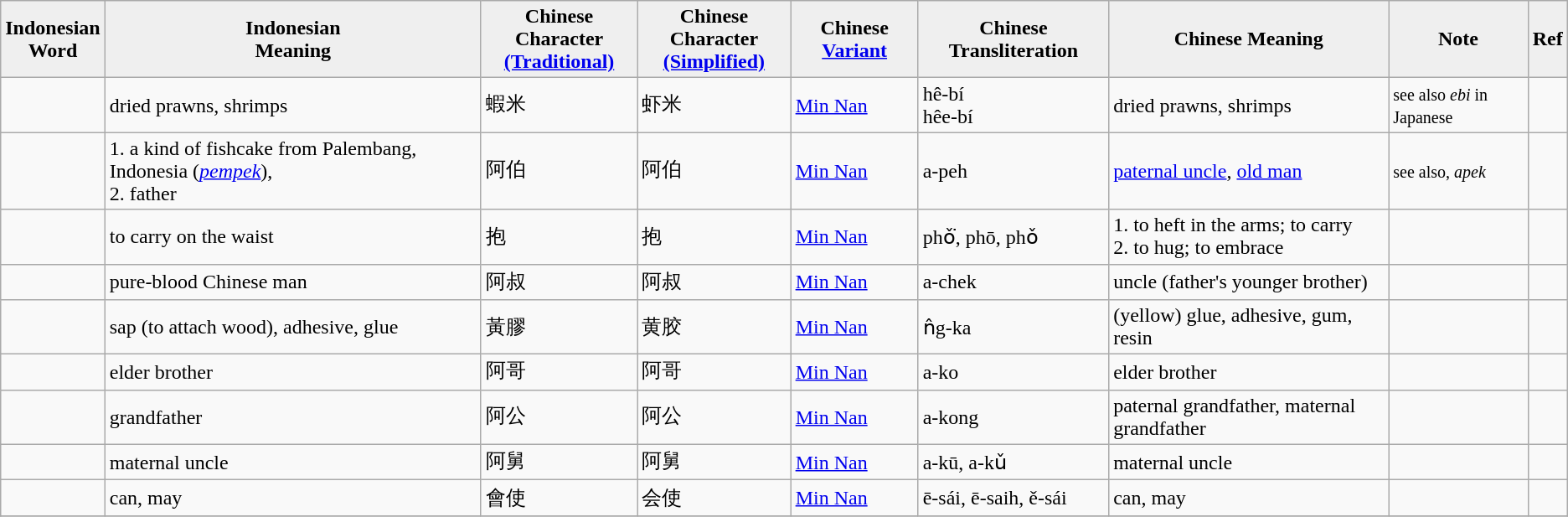<table class="wikitable">
<tr>
<th style="background:#efefef;">Indonesian <br>Word</th>
<th style="background:#efefef;">Indonesian <br>Meaning</th>
<th style="background:#efefef;">Chinese Character <br><a href='#'>(Traditional)</a></th>
<th style="background:#efefef;">Chinese Character <br><a href='#'>(Simplified)</a></th>
<th style="background:#efefef;">Chinese <a href='#'>Variant</a></th>
<th style="background:#efefef;">Chinese Transliteration</th>
<th style="background:#efefef;">Chinese Meaning</th>
<th style="background:#efefef;">Note</th>
<th style="background:#efefef;">Ref</th>
</tr>
<tr>
<td></td>
<td>dried prawns, shrimps</td>
<td>蝦米</td>
<td>虾米</td>
<td><a href='#'>Min Nan</a></td>
<td>hê-bí<br>hêe-bí</td>
<td>dried prawns, shrimps</td>
<td><small>see also <em>ebi</em> in Japanese</small></td>
<td></td>
</tr>
<tr>
<td></td>
<td>1. a kind of fishcake from Palembang, Indonesia (<em><a href='#'>pempek</a></em>), <br>2. father</td>
<td>阿伯</td>
<td>阿伯</td>
<td><a href='#'>Min Nan</a></td>
<td>a-peh</td>
<td><a href='#'>paternal uncle</a>, <a href='#'>old man</a></td>
<td><small>see also, <em>apek</em></small></td>
<td></td>
</tr>
<tr>
<td></td>
<td>to carry on the waist</td>
<td>抱</td>
<td>抱</td>
<td><a href='#'>Min Nan</a></td>
<td>phǒ͘, phō, phǒ</td>
<td>1. to heft in the arms; to carry <br>2. to hug; to embrace</td>
<td></td>
<td></td>
</tr>
<tr>
<td></td>
<td>pure-blood Chinese man</td>
<td>阿叔</td>
<td>阿叔</td>
<td><a href='#'>Min Nan</a></td>
<td>a-chek</td>
<td>uncle (father's younger brother)</td>
<td></td>
<td></td>
</tr>
<tr>
<td></td>
<td>sap (to attach wood), adhesive, glue</td>
<td>黃膠</td>
<td>黄胶</td>
<td><a href='#'>Min Nan</a></td>
<td>n̂g-ka</td>
<td>(yellow) glue, adhesive, gum, resin</td>
<td></td>
<td></td>
</tr>
<tr>
<td></td>
<td>elder brother</td>
<td>阿哥</td>
<td>阿哥</td>
<td><a href='#'>Min Nan</a></td>
<td>a-ko</td>
<td>elder brother</td>
<td></td>
<td></td>
</tr>
<tr>
<td></td>
<td>grandfather</td>
<td>阿公</td>
<td>阿公</td>
<td><a href='#'>Min Nan</a></td>
<td>a-kong</td>
<td>paternal grandfather, maternal grandfather</td>
<td></td>
<td></td>
</tr>
<tr>
<td></td>
<td>maternal uncle</td>
<td>阿舅</td>
<td>阿舅</td>
<td><a href='#'>Min Nan</a></td>
<td>a-kū, a-kǔ</td>
<td>maternal uncle</td>
<td></td>
<td></td>
</tr>
<tr>
<td></td>
<td>can, may</td>
<td>會使</td>
<td>会使</td>
<td><a href='#'>Min Nan</a></td>
<td>ē-sái, ē-saih, ě-sái</td>
<td>can, may</td>
<td></td>
<td></td>
</tr>
<tr>
</tr>
</table>
